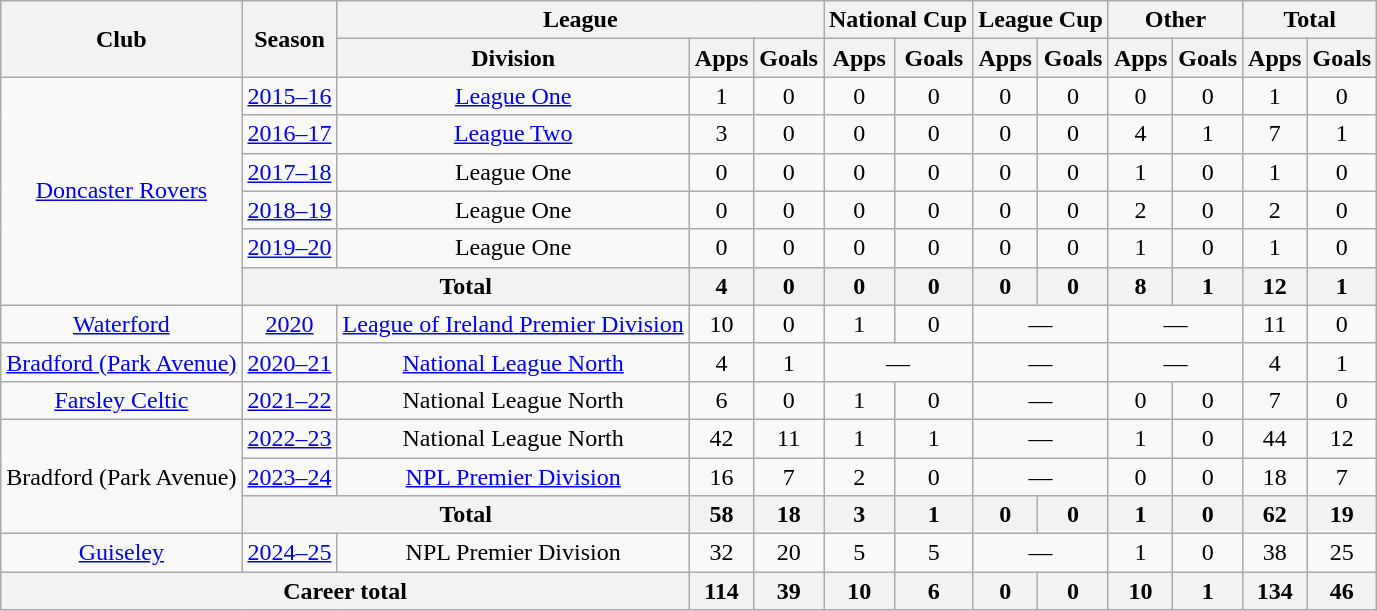<table class="wikitable" style="text-align:center">
<tr>
<th rowspan="2">Club</th>
<th rowspan="2">Season</th>
<th colspan="3">League</th>
<th colspan="2">National Cup</th>
<th colspan="2">League Cup</th>
<th colspan="2">Other</th>
<th colspan="2">Total</th>
</tr>
<tr>
<th>Division</th>
<th>Apps</th>
<th>Goals</th>
<th>Apps</th>
<th>Goals</th>
<th>Apps</th>
<th>Goals</th>
<th>Apps</th>
<th>Goals</th>
<th>Apps</th>
<th>Goals</th>
</tr>
<tr>
<td rowspan="6"><a href='#'>Doncaster Rovers</a></td>
<td><a href='#'>2015–16</a></td>
<td><a href='#'>League One</a></td>
<td>1</td>
<td>0</td>
<td>0</td>
<td>0</td>
<td>0</td>
<td>0</td>
<td>0</td>
<td>0</td>
<td>1</td>
<td>0</td>
</tr>
<tr>
<td><a href='#'>2016–17</a></td>
<td><a href='#'>League Two</a></td>
<td>3</td>
<td>0</td>
<td>0</td>
<td>0</td>
<td>0</td>
<td>0</td>
<td>4</td>
<td>1</td>
<td>7</td>
<td>1</td>
</tr>
<tr>
<td><a href='#'>2017–18</a></td>
<td>League One</td>
<td>0</td>
<td>0</td>
<td>0</td>
<td>0</td>
<td>0</td>
<td>0</td>
<td>1</td>
<td>0</td>
<td>1</td>
<td>0</td>
</tr>
<tr>
<td><a href='#'>2018–19</a></td>
<td>League One</td>
<td>0</td>
<td>0</td>
<td>0</td>
<td>0</td>
<td>0</td>
<td>0</td>
<td>2</td>
<td>0</td>
<td>2</td>
<td>0</td>
</tr>
<tr>
<td><a href='#'>2019–20</a></td>
<td>League One</td>
<td>0</td>
<td>0</td>
<td>0</td>
<td>0</td>
<td>0</td>
<td>0</td>
<td>1</td>
<td>0</td>
<td>1</td>
<td>0</td>
</tr>
<tr>
<th colspan="2">Total</th>
<th>4</th>
<th>0</th>
<th>0</th>
<th>0</th>
<th>0</th>
<th>0</th>
<th>8</th>
<th>1</th>
<th>12</th>
<th>1</th>
</tr>
<tr>
<td><a href='#'>Waterford</a></td>
<td><a href='#'>2020</a></td>
<td><a href='#'>League of Ireland Premier Division</a></td>
<td>10</td>
<td>0</td>
<td>1</td>
<td>0</td>
<td colspan="2">—</td>
<td colspan="2">—</td>
<td>11</td>
<td>0</td>
</tr>
<tr>
<td><a href='#'>Bradford (Park Avenue)</a></td>
<td><a href='#'>2020–21</a></td>
<td><a href='#'>National League North</a></td>
<td>4</td>
<td>1</td>
<td colspan="2">—</td>
<td colspan="2">—</td>
<td colspan="2">—</td>
<td>4</td>
<td>1</td>
</tr>
<tr>
<td><a href='#'>Farsley Celtic</a></td>
<td><a href='#'>2021–22</a></td>
<td>National League North</td>
<td>6</td>
<td>0</td>
<td>1</td>
<td>0</td>
<td colspan="2">—</td>
<td>0</td>
<td>0</td>
<td>7</td>
<td>0</td>
</tr>
<tr>
<td rowspan="3">Bradford (Park Avenue)</td>
<td><a href='#'>2022–23</a></td>
<td>National League North</td>
<td>42</td>
<td>11</td>
<td>1</td>
<td>1</td>
<td colspan="2">—</td>
<td>1</td>
<td>0</td>
<td>44</td>
<td>12</td>
</tr>
<tr>
<td><a href='#'>2023–24</a></td>
<td><a href='#'>NPL Premier Division</a></td>
<td>16</td>
<td>7</td>
<td>2</td>
<td>0</td>
<td colspan="2">—</td>
<td>0</td>
<td>0</td>
<td>18</td>
<td>7</td>
</tr>
<tr>
<th colspan="2">Total</th>
<th>58</th>
<th>18</th>
<th>3</th>
<th>1</th>
<th>0</th>
<th>0</th>
<th>1</th>
<th>0</th>
<th>62</th>
<th>19</th>
</tr>
<tr>
<td><a href='#'>Guiseley</a></td>
<td><a href='#'>2024–25</a></td>
<td>NPL Premier Division</td>
<td>32</td>
<td>20</td>
<td>5</td>
<td>5</td>
<td colspan="2">—</td>
<td>1</td>
<td>0</td>
<td>38</td>
<td>25</td>
</tr>
<tr>
<th colspan="3"><strong>Career total</strong></th>
<th>114</th>
<th>39</th>
<th>10</th>
<th>6</th>
<th>0</th>
<th>0</th>
<th>10</th>
<th>1</th>
<th>134</th>
<th>46</th>
</tr>
</table>
